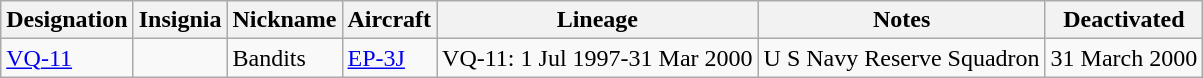<table class="wikitable">
<tr>
<th>Designation</th>
<th>Insignia</th>
<th>Nickname</th>
<th>Aircraft</th>
<th>Lineage</th>
<th>Notes</th>
<th>Deactivated</th>
</tr>
<tr>
<td><a href='#'>VQ-11</a></td>
<td></td>
<td>Bandits</td>
<td><a href='#'>EP-3J</a></td>
<td>VQ-11: 1 Jul 1997-31 Mar 2000</td>
<td>U S Navy Reserve Squadron</td>
<td>31 March 2000</td>
</tr>
</table>
